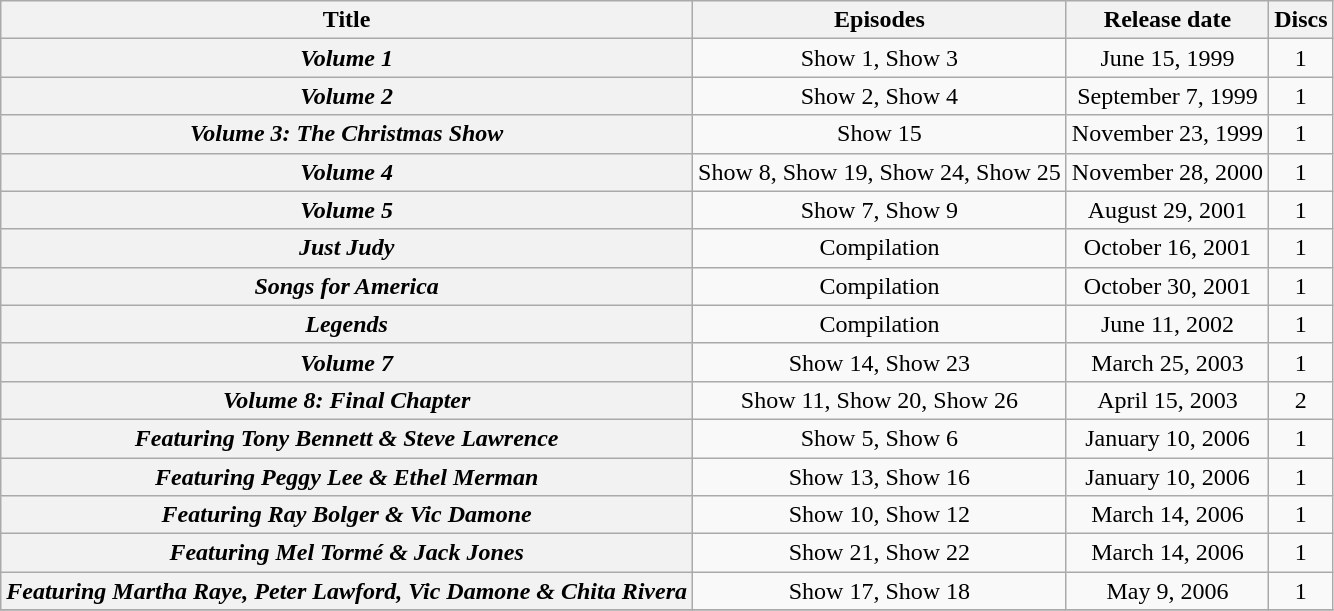<table class="wikitable unsortable plainrowheaders" style="text-align: center;">
<tr>
<th>Title</th>
<th>Episodes</th>
<th>Release date</th>
<th>Discs</th>
</tr>
<tr>
<th scope = "row"><em>Volume 1</em></th>
<td>Show 1, Show 3</td>
<td>June 15, 1999</td>
<td>1</td>
</tr>
<tr>
<th scope = "row"><em>Volume 2</em></th>
<td>Show 2, Show 4</td>
<td>September 7, 1999</td>
<td>1</td>
</tr>
<tr>
<th scope = "row"><em>Volume 3: The Christmas Show</em></th>
<td>Show 15</td>
<td>November 23, 1999</td>
<td>1</td>
</tr>
<tr>
<th scope = "row"><em>Volume 4</em></th>
<td>Show 8, Show 19, Show 24, Show 25</td>
<td>November 28, 2000</td>
<td>1</td>
</tr>
<tr>
<th scope = "row"><em>Volume 5</em></th>
<td>Show 7, Show 9</td>
<td>August 29, 2001</td>
<td>1</td>
</tr>
<tr>
<th scope = "row"><em>Just Judy</em></th>
<td>Compilation</td>
<td>October 16, 2001</td>
<td>1</td>
</tr>
<tr>
<th scope = "row"><em>Songs for America</em></th>
<td>Compilation</td>
<td>October 30, 2001</td>
<td>1</td>
</tr>
<tr>
<th scope = "row"><em>Legends</em></th>
<td>Compilation</td>
<td>June 11, 2002</td>
<td>1</td>
</tr>
<tr>
<th scope = "row"><em>Volume 7</em></th>
<td>Show 14, Show 23</td>
<td>March 25, 2003</td>
<td>1</td>
</tr>
<tr>
<th scope = "row"><em>Volume 8: Final Chapter</em></th>
<td>Show 11, Show 20, Show 26</td>
<td>April 15, 2003</td>
<td>2</td>
</tr>
<tr>
<th scope = "row"><em>Featuring Tony Bennett & Steve Lawrence</em></th>
<td>Show 5, Show 6</td>
<td>January 10, 2006</td>
<td>1</td>
</tr>
<tr>
<th scope = "row"><em>Featuring Peggy Lee & Ethel Merman</em></th>
<td>Show 13, Show 16</td>
<td>January 10, 2006</td>
<td>1</td>
</tr>
<tr>
<th scope = "row"><em>Featuring Ray Bolger & Vic Damone</em></th>
<td>Show 10, Show 12</td>
<td>March 14, 2006</td>
<td>1</td>
</tr>
<tr>
<th scope = "row"><em>Featuring Mel Tormé & Jack Jones</em></th>
<td>Show 21, Show 22</td>
<td>March 14, 2006</td>
<td>1</td>
</tr>
<tr>
<th scope = "row"><em>Featuring Martha Raye, Peter Lawford, Vic Damone & Chita Rivera</em></th>
<td>Show 17, Show 18</td>
<td>May 9, 2006</td>
<td>1</td>
</tr>
<tr>
</tr>
</table>
